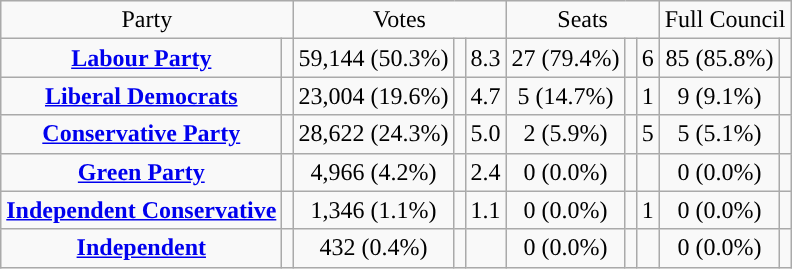<table class=wikitable style="text-align:center;">
<tr>
<td colspan=2>Party</td>
<td colspan=3>Votes</td>
<td colspan=3>Seats</td>
<td colspan=3>Full Council</td>
</tr>
<tr>
<td><strong><a href='#'>Labour Party</a></strong></td>
<td style="background:"></td>
<td>59,144 (50.3%)</td>
<td></td>
<td> 8.3</td>
<td>27 (79.4%)</td>
<td></td>
<td> 6</td>
<td>85 (85.8%)</td>
<td></td>
</tr>
<tr>
<td><strong><a href='#'>Liberal Democrats</a></strong></td>
<td style="background:"></td>
<td>23,004 (19.6%)</td>
<td></td>
<td> 4.7</td>
<td>5 (14.7%)</td>
<td></td>
<td> 1</td>
<td>9 (9.1%)</td>
<td></td>
</tr>
<tr>
<td><strong><a href='#'>Conservative Party</a></strong></td>
<td style="background:"></td>
<td>28,622 (24.3%)</td>
<td></td>
<td> 5.0</td>
<td>2 (5.9%)</td>
<td></td>
<td> 5</td>
<td>5 (5.1%)</td>
<td></td>
</tr>
<tr>
<td><strong><a href='#'>Green Party</a></strong></td>
<td style="background:"></td>
<td>4,966 (4.2%)</td>
<td></td>
<td> 2.4</td>
<td>0 (0.0%)</td>
<td></td>
<td></td>
<td>0 (0.0%)</td>
<td></td>
</tr>
<tr>
<td><strong><a href='#'>Independent Conservative</a></strong></td>
<td style="background:"></td>
<td>1,346 (1.1%)</td>
<td></td>
<td> 1.1</td>
<td>0 (0.0%)</td>
<td></td>
<td> 1</td>
<td>0 (0.0%)</td>
<td></td>
</tr>
<tr>
<td><strong><a href='#'>Independent</a></strong></td>
<td style="background:"></td>
<td>432 (0.4%)</td>
<td></td>
<td></td>
<td>0 (0.0%)</td>
<td></td>
<td></td>
<td>0 (0.0%)</td>
<td></td>
</tr>
</table>
